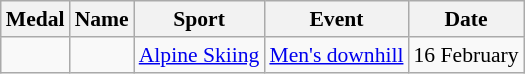<table class="wikitable sortable" style="font-size:90%">
<tr>
<th>Medal</th>
<th>Name</th>
<th>Sport</th>
<th>Event</th>
<th>Date</th>
</tr>
<tr>
<td></td>
<td></td>
<td><a href='#'>Alpine Skiing</a></td>
<td><a href='#'>Men's downhill</a></td>
<td>16 February</td>
</tr>
</table>
